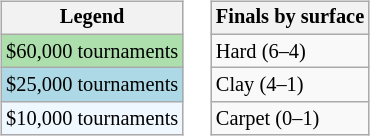<table>
<tr valign=top>
<td><br><table class=wikitable style=font-size:85%>
<tr>
<th>Legend</th>
</tr>
<tr style="background:#addfad;">
<td>$60,000 tournaments</td>
</tr>
<tr style="background:lightblue;">
<td>$25,000 tournaments</td>
</tr>
<tr style="background:#f0f8ff;">
<td>$10,000 tournaments</td>
</tr>
</table>
</td>
<td><br><table class=wikitable style=font-size:85%>
<tr>
<th>Finals by surface</th>
</tr>
<tr>
<td>Hard (6–4)</td>
</tr>
<tr>
<td>Clay (4–1)</td>
</tr>
<tr>
<td>Carpet (0–1)</td>
</tr>
</table>
</td>
</tr>
</table>
